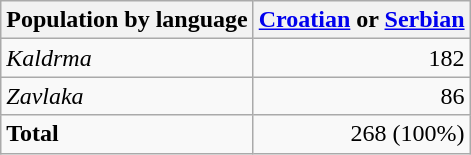<table class="wikitable sortable">
<tr>
<th>Population by language</th>
<th><a href='#'>Croatian</a> or <a href='#'>Serbian</a></th>
</tr>
<tr>
<td><em>Kaldrma</em></td>
<td align="right">182</td>
</tr>
<tr>
<td><em>Zavlaka</em></td>
<td align="right">86</td>
</tr>
<tr>
<td><strong>Total</strong></td>
<td align="right">268 (100%)</td>
</tr>
</table>
